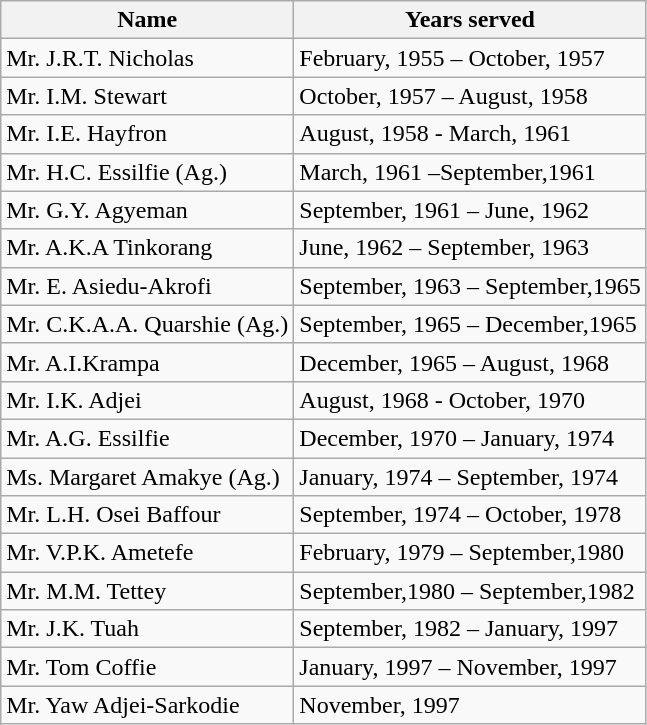<table class="wikitable">
<tr>
<th>Name</th>
<th>Years served</th>
</tr>
<tr>
<td>Mr. J.R.T. Nicholas</td>
<td>February, 1955 – October, 1957</td>
</tr>
<tr>
<td>Mr. I.M. Stewart</td>
<td>October, 1957 – August, 1958</td>
</tr>
<tr>
<td>Mr. I.E. Hayfron</td>
<td>August, 1958 - March, 1961</td>
</tr>
<tr>
<td>Mr. H.C. Essilfie (Ag.)</td>
<td>March, 1961 –September,1961</td>
</tr>
<tr>
<td>Mr. G.Y. Agyeman</td>
<td>September, 1961 – June, 1962</td>
</tr>
<tr>
<td>Mr. A.K.A Tinkorang</td>
<td>June, 1962 – September, 1963</td>
</tr>
<tr>
<td>Mr. E. Asiedu-Akrofi</td>
<td>September, 1963 – September,1965</td>
</tr>
<tr>
<td>Mr. C.K.A.A. Quarshie (Ag.)</td>
<td>September, 1965 – December,1965</td>
</tr>
<tr>
<td>Mr. A.I.Krampa</td>
<td>December, 1965 – August, 1968</td>
</tr>
<tr>
<td>Mr. I.K. Adjei</td>
<td>August, 1968 - October, 1970</td>
</tr>
<tr>
<td>Mr. A.G. Essilfie</td>
<td>December, 1970 – January, 1974</td>
</tr>
<tr>
<td>Ms. Margaret Amakye (Ag.)</td>
<td>January, 1974 – September, 1974</td>
</tr>
<tr>
<td>Mr. L.H. Osei Baffour</td>
<td>September, 1974 – October, 1978</td>
</tr>
<tr>
<td>Mr. V.P.K. Ametefe</td>
<td>February, 1979 – September,1980</td>
</tr>
<tr>
<td>Mr. M.M. Tettey</td>
<td>September,1980 – September,1982</td>
</tr>
<tr>
<td>Mr. J.K. Tuah</td>
<td>September, 1982 – January, 1997</td>
</tr>
<tr>
<td>Mr. Tom Coffie</td>
<td>January, 1997 – November, 1997</td>
</tr>
<tr>
<td>Mr. Yaw Adjei-Sarkodie</td>
<td>November, 1997</td>
</tr>
</table>
